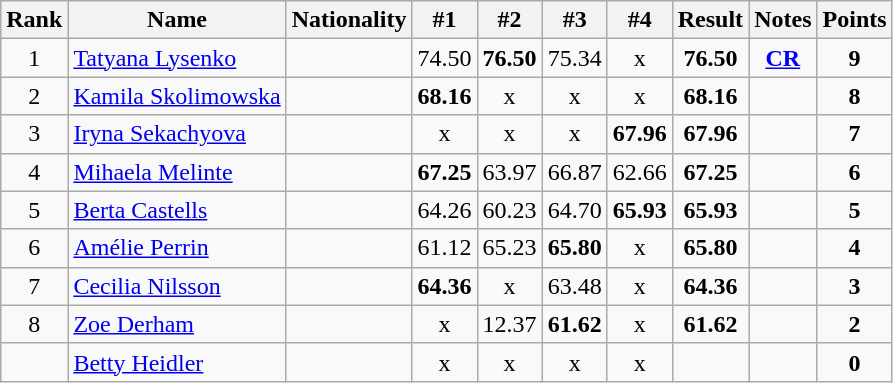<table class="wikitable sortable" style="text-align:center">
<tr>
<th>Rank</th>
<th>Name</th>
<th>Nationality</th>
<th>#1</th>
<th>#2</th>
<th>#3</th>
<th>#4</th>
<th>Result</th>
<th>Notes</th>
<th>Points</th>
</tr>
<tr>
<td>1</td>
<td align=left><a href='#'>Tatyana Lysenko</a></td>
<td align=left></td>
<td>74.50</td>
<td><strong>76.50</strong></td>
<td>75.34</td>
<td>x</td>
<td><strong>76.50</strong></td>
<td><strong><a href='#'>CR</a></strong></td>
<td><strong>9</strong></td>
</tr>
<tr>
<td>2</td>
<td align=left><a href='#'>Kamila Skolimowska</a></td>
<td align=left></td>
<td><strong>68.16</strong></td>
<td>x</td>
<td>x</td>
<td>x</td>
<td><strong>68.16</strong></td>
<td></td>
<td><strong>8</strong></td>
</tr>
<tr>
<td>3</td>
<td align=left><a href='#'>Iryna Sekachyova</a></td>
<td align=left></td>
<td>x</td>
<td>x</td>
<td>x</td>
<td><strong>67.96</strong></td>
<td><strong>67.96</strong></td>
<td></td>
<td><strong>7</strong></td>
</tr>
<tr>
<td>4</td>
<td align=left><a href='#'>Mihaela Melinte</a></td>
<td align=left></td>
<td><strong>67.25</strong></td>
<td>63.97</td>
<td>66.87</td>
<td>62.66</td>
<td><strong>67.25</strong></td>
<td></td>
<td><strong>6</strong></td>
</tr>
<tr>
<td>5</td>
<td align=left><a href='#'>Berta Castells</a></td>
<td align=left></td>
<td>64.26</td>
<td>60.23</td>
<td>64.70</td>
<td><strong>65.93</strong></td>
<td><strong>65.93</strong></td>
<td></td>
<td><strong>5</strong></td>
</tr>
<tr>
<td>6</td>
<td align=left><a href='#'>Amélie Perrin</a></td>
<td align=left></td>
<td>61.12</td>
<td>65.23</td>
<td><strong>65.80</strong></td>
<td>x</td>
<td><strong>65.80</strong></td>
<td></td>
<td><strong>4</strong></td>
</tr>
<tr>
<td>7</td>
<td align=left><a href='#'>Cecilia Nilsson</a></td>
<td align=left></td>
<td><strong>64.36</strong></td>
<td>x</td>
<td>63.48</td>
<td>x</td>
<td><strong>64.36</strong></td>
<td></td>
<td><strong>3</strong></td>
</tr>
<tr>
<td>8</td>
<td align=left><a href='#'>Zoe Derham</a></td>
<td align=left></td>
<td>x</td>
<td>12.37</td>
<td><strong>61.62</strong></td>
<td>x</td>
<td><strong>61.62</strong></td>
<td></td>
<td><strong>2</strong></td>
</tr>
<tr>
<td></td>
<td align=left><a href='#'>Betty Heidler</a></td>
<td align=left></td>
<td>x</td>
<td>x</td>
<td>x</td>
<td>x</td>
<td><strong></strong></td>
<td></td>
<td><strong>0</strong></td>
</tr>
</table>
